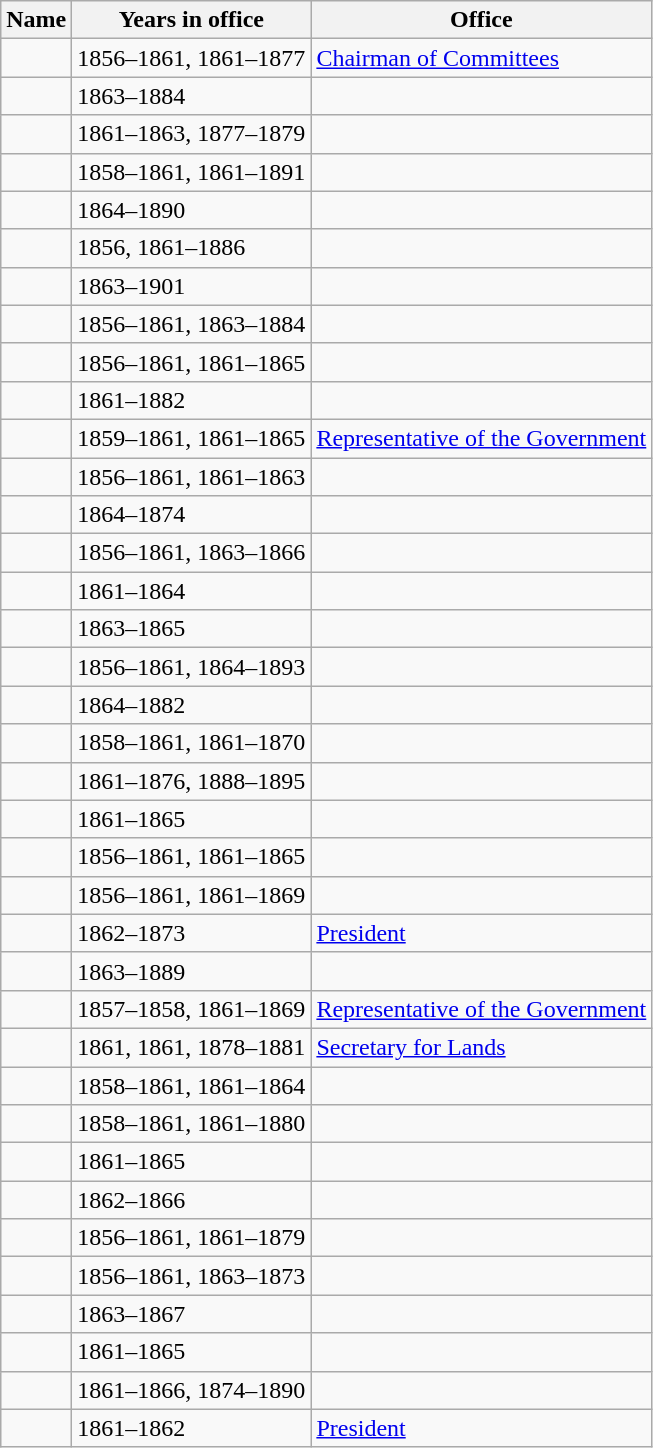<table class="wikitable sortable">
<tr>
<th>Name</th>
<th>Years in office</th>
<th>Office</th>
</tr>
<tr>
<td></td>
<td>1856–1861, 1861–1877</td>
<td><a href='#'>Chairman of Committees</a></td>
</tr>
<tr>
<td></td>
<td>1863–1884</td>
<td></td>
</tr>
<tr>
<td></td>
<td>1861–1863, 1877–1879</td>
<td></td>
</tr>
<tr>
<td></td>
<td>1858–1861, 1861–1891</td>
<td></td>
</tr>
<tr>
<td></td>
<td>1864–1890</td>
<td></td>
</tr>
<tr>
<td></td>
<td>1856, 1861–1886</td>
<td></td>
</tr>
<tr>
<td></td>
<td>1863–1901</td>
<td></td>
</tr>
<tr>
<td></td>
<td>1856–1861, 1863–1884</td>
<td></td>
</tr>
<tr>
<td></td>
<td>1856–1861, 1861–1865</td>
<td></td>
</tr>
<tr>
<td></td>
<td>1861–1882</td>
<td></td>
</tr>
<tr>
<td></td>
<td>1859–1861, 1861–1865</td>
<td><a href='#'>Representative of the Government</a> </td>
</tr>
<tr>
<td></td>
<td>1856–1861, 1861–1863</td>
<td></td>
</tr>
<tr>
<td></td>
<td>1864–1874</td>
<td></td>
</tr>
<tr>
<td></td>
<td>1856–1861, 1863–1866</td>
<td></td>
</tr>
<tr>
<td></td>
<td>1861–1864</td>
<td></td>
</tr>
<tr>
<td></td>
<td>1863–1865</td>
<td></td>
</tr>
<tr>
<td></td>
<td>1856–1861, 1864–1893</td>
<td></td>
</tr>
<tr>
<td></td>
<td>1864–1882</td>
<td></td>
</tr>
<tr>
<td></td>
<td>1858–1861, 1861–1870</td>
<td></td>
</tr>
<tr>
<td></td>
<td>1861–1876, 1888–1895</td>
<td></td>
</tr>
<tr>
<td></td>
<td>1861–1865</td>
<td></td>
</tr>
<tr>
<td></td>
<td>1856–1861, 1861–1865</td>
<td></td>
</tr>
<tr>
<td></td>
<td>1856–1861, 1861–1869</td>
<td></td>
</tr>
<tr>
<td></td>
<td>1862–1873</td>
<td><a href='#'>President</a> </td>
</tr>
<tr>
<td></td>
<td>1863–1889</td>
<td></td>
</tr>
<tr>
<td></td>
<td>1857–1858, 1861–1869</td>
<td><a href='#'>Representative of the Government</a> </td>
</tr>
<tr>
<td></td>
<td>1861, 1861, 1878–1881</td>
<td><a href='#'>Secretary for Lands</a> </td>
</tr>
<tr>
<td></td>
<td>1858–1861, 1861–1864</td>
<td></td>
</tr>
<tr>
<td></td>
<td>1858–1861, 1861–1880</td>
<td></td>
</tr>
<tr>
<td></td>
<td>1861–1865</td>
<td></td>
</tr>
<tr>
<td></td>
<td>1862–1866</td>
<td></td>
</tr>
<tr>
<td></td>
<td>1856–1861, 1861–1879</td>
<td></td>
</tr>
<tr>
<td></td>
<td>1856–1861, 1863–1873</td>
<td></td>
</tr>
<tr>
<td></td>
<td>1863–1867</td>
<td></td>
</tr>
<tr>
<td></td>
<td>1861–1865</td>
<td></td>
</tr>
<tr>
<td></td>
<td>1861–1866, 1874–1890</td>
<td></td>
</tr>
<tr>
<td></td>
<td>1861–1862</td>
<td><a href='#'>President</a> </td>
</tr>
</table>
